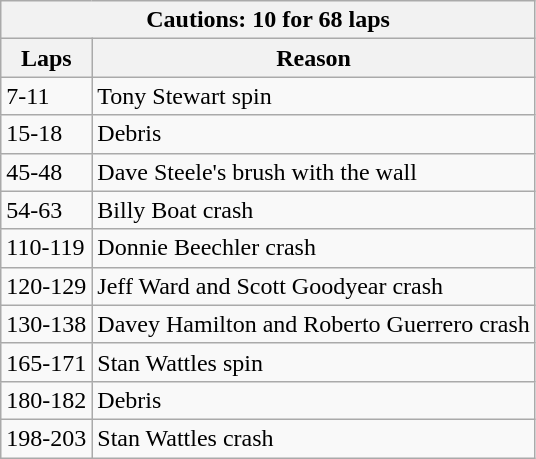<table class="wikitable">
<tr>
<th colspan=2>Cautions: 10 for 68 laps</th>
</tr>
<tr>
<th>Laps</th>
<th>Reason</th>
</tr>
<tr>
<td>7-11</td>
<td>Tony Stewart spin</td>
</tr>
<tr>
<td>15-18</td>
<td>Debris</td>
</tr>
<tr>
<td>45-48</td>
<td>Dave Steele's brush with the wall</td>
</tr>
<tr>
<td>54-63</td>
<td>Billy Boat crash</td>
</tr>
<tr>
<td>110-119</td>
<td>Donnie Beechler crash</td>
</tr>
<tr>
<td>120-129</td>
<td>Jeff Ward and Scott Goodyear crash</td>
</tr>
<tr>
<td>130-138</td>
<td>Davey Hamilton and Roberto Guerrero crash</td>
</tr>
<tr>
<td>165-171</td>
<td>Stan Wattles spin</td>
</tr>
<tr>
<td>180-182</td>
<td>Debris</td>
</tr>
<tr>
<td>198-203</td>
<td>Stan Wattles crash</td>
</tr>
</table>
